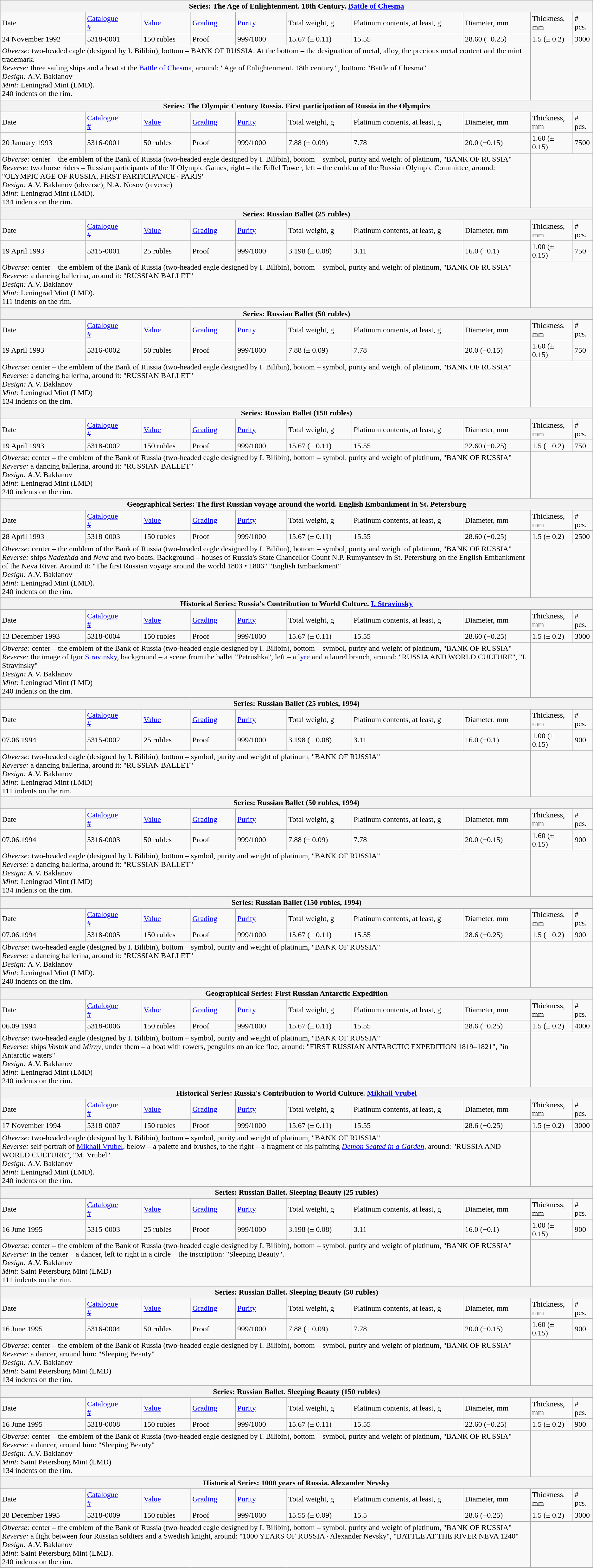<table class = "wikitable">
<tr>
<th Colspan = 10>Series: The Age of Enlightenment. 18th Century. <a href='#'>Battle of Chesma</a></th>
</tr>
<tr>
<td>Date</td>
<td><a href='#'>Catalogue<br>#</a></td>
<td><a href='#'>Value</a></td>
<td><a href='#'>Grading</a></td>
<td><a href='#'>Purity</a></td>
<td>Total weight, g</td>
<td>Platinum contents, at least, g</td>
<td>Diameter, mm</td>
<td>Thickness, mm</td>
<td># pcs.</td>
</tr>
<tr>
<td>24 November 1992</td>
<td>5318-0001</td>
<td>150 rubles</td>
<td>Proof</td>
<td>999/1000</td>
<td>15.67 (± 0.11)</td>
<td>15.55</td>
<td>28.60 (−0.25)</td>
<td>1.5 (± 0.2)</td>
<td>3000</td>
</tr>
<tr>
<td colspan="8" style="text-align:left;"><em>Obverse:</em> two-headed eagle (designed by I. Bilibin), bottom – BANK OF RUSSIA. At the bottom – the designation of metal, alloy, the precious metal content and the mint trademark.<br><em>Reverse:</em> three sailing ships and a boat at the <a href='#'>Battle of Chesma</a>, around: "Age of Enlightenment. 18th century.", bottom: "Battle of Chesma"<br><em>Design:</em> A.V. Baklanov<br><em>Mint:</em> Leningrad Mint (LMD).<br>240 indents on the rim.</td>
<td Colspan = 2></td>
</tr>
<tr>
<th Colspan = 10>Series: The Olympic Century Russia. First participation of Russia in the Olympics</th>
</tr>
<tr>
<td>Date</td>
<td><a href='#'>Catalogue<br>#</a></td>
<td><a href='#'>Value</a></td>
<td><a href='#'>Grading</a></td>
<td><a href='#'>Purity</a></td>
<td>Total weight, g</td>
<td>Platinum contents, at least, g</td>
<td>Diameter, mm</td>
<td>Thickness, mm</td>
<td># pcs.</td>
</tr>
<tr>
<td>20 January 1993</td>
<td>5316-0001</td>
<td>50 rubles</td>
<td>Proof</td>
<td>999/1000</td>
<td>7.88 (± 0.09)</td>
<td>7.78</td>
<td>20.0 (−0.15)</td>
<td>1.60 (± 0.15)</td>
<td>7500</td>
</tr>
<tr>
<td colspan="8" style="text-align:left;"><em>Obverse:</em> center – the emblem of the Bank of Russia (two-headed eagle designed by I. Bilibin), bottom – symbol, purity and weight of platinum, "BANK OF RUSSIA"<br><em>Reverse:</em> two horse riders – Russian participants of the II Olympic Games, right – the Eiffel Tower, left – the emblem of the Russian Olympic Committee, around: "OLYMPIC AGE OF RUSSIA, FIRST PARTICIPANCE · PARIS"<br><em>Design:</em> A.V. Baklanov (obverse), N.A. Nosov (reverse)<br><em>Mint:</em> Leningrad Mint (LMD).<br>134 indents on the rim.</td>
<td Colspan = 2></td>
</tr>
<tr>
<th Colspan = 10>Series: Russian Ballet (25 rubles)</th>
</tr>
<tr>
<td>Date</td>
<td><a href='#'>Catalogue<br>#</a></td>
<td><a href='#'>Value</a></td>
<td><a href='#'>Grading</a></td>
<td><a href='#'>Purity</a></td>
<td>Total weight, g</td>
<td>Platinum contents, at least, g</td>
<td>Diameter, mm</td>
<td>Thickness, mm</td>
<td># pcs.</td>
</tr>
<tr>
<td>19 April 1993</td>
<td>5315-0001</td>
<td>25 rubles</td>
<td>Proof</td>
<td>999/1000</td>
<td>3.198 (± 0.08)</td>
<td>3.11</td>
<td>16.0 (−0.1)</td>
<td>1.00 (± 0.15)</td>
<td>750</td>
</tr>
<tr>
<td colspan="8" style="text-align:left;"><em>Obverse:</em> center – the emblem of the Bank of Russia (two-headed eagle designed by I. Bilibin), bottom – symbol, purity and weight of platinum, "BANK OF RUSSIA"<br><em>Reverse:</em> a dancing ballerina, around it: "RUSSIAN BALLET"<br><em>Design:</em> A.V. Baklanov<br><em>Mint:</em> Leningrad Mint (LMD).<br>111 indents on the rim.</td>
<td Colspan = 2></td>
</tr>
<tr>
<th Colspan = 10>Series: Russian Ballet (50 rubles)</th>
</tr>
<tr>
<td>Date</td>
<td><a href='#'>Catalogue<br>#</a></td>
<td><a href='#'>Value</a></td>
<td><a href='#'>Grading</a></td>
<td><a href='#'>Purity</a></td>
<td>Total weight, g</td>
<td>Platinum contents, at least, g</td>
<td>Diameter, mm</td>
<td>Thickness, mm</td>
<td># pcs.</td>
</tr>
<tr>
<td>19 April 1993</td>
<td>5316-0002</td>
<td>50 rubles</td>
<td>Proof</td>
<td>999/1000</td>
<td>7.88 (± 0.09)</td>
<td>7.78</td>
<td>20.0 (−0.15)</td>
<td>1.60 (± 0.15)</td>
<td>750</td>
</tr>
<tr>
<td colspan="8" style="text-align:left;"><em>Obverse:</em> center – the emblem of the Bank of Russia (two-headed eagle designed by I. Bilibin), bottom – symbol, purity and weight of platinum, "BANK OF RUSSIA"<br><em>Reverse:</em> a dancing ballerina, around it: "RUSSIAN BALLET"<br><em>Design:</em> A.V. Baklanov<br><em>Mint:</em> Leningrad Mint (LMD)<br>134 indents on the rim.</td>
<td Colspan = 2></td>
</tr>
<tr>
<th Colspan = 10>Series: Russian Ballet (150 rubles)</th>
</tr>
<tr>
<td>Date</td>
<td><a href='#'>Catalogue<br>#</a></td>
<td><a href='#'>Value</a></td>
<td><a href='#'>Grading</a></td>
<td><a href='#'>Purity</a></td>
<td>Total weight, g</td>
<td>Platinum contents, at least, g</td>
<td>Diameter, mm</td>
<td>Thickness, mm</td>
<td># pcs.</td>
</tr>
<tr>
<td>19 April 1993</td>
<td>5318-0002</td>
<td>150 rubles</td>
<td>Proof</td>
<td>999/1000</td>
<td>15.67 (± 0.11)</td>
<td>15.55</td>
<td>22.60 (−0.25)</td>
<td>1.5 (± 0.2)</td>
<td>750</td>
</tr>
<tr>
<td colspan="8" style="text-align:left;"><em>Obverse:</em> center – the emblem of the Bank of Russia (two-headed eagle designed by I. Bilibin), bottom – symbol, purity and weight of platinum, "BANK OF RUSSIA"<br><em>Reverse:</em> a dancing ballerina, around it: "RUSSIAN BALLET"<br><em>Design:</em> A.V. Baklanov<br><em>Mint:</em> Leningrad Mint (LMD)<br>240 indents on the rim.</td>
<td Colspan = 2></td>
</tr>
<tr>
<th Colspan = 10>Geographical Series: The first Russian voyage around the world. English Embankment in St. Petersburg</th>
</tr>
<tr>
<td>Date</td>
<td><a href='#'>Catalogue<br>#</a></td>
<td><a href='#'>Value</a></td>
<td><a href='#'>Grading</a></td>
<td><a href='#'>Purity</a></td>
<td>Total weight, g</td>
<td>Platinum contents, at least, g</td>
<td>Diameter, mm</td>
<td>Thickness, mm</td>
<td># pcs.</td>
</tr>
<tr>
<td>28 April 1993</td>
<td>5318-0003</td>
<td>150 rubles</td>
<td>Proof</td>
<td>999/1000</td>
<td>15.67 (± 0.11)</td>
<td>15.55</td>
<td>28.60 (−0.25)</td>
<td>1.5 (± 0.2)</td>
<td>2500</td>
</tr>
<tr>
<td colspan="8" style="text-align:left;"><em>Obverse:</em> center – the emblem of the Bank of Russia (two-headed eagle designed by I. Bilibin), bottom – symbol, purity and weight of platinum, "BANK OF RUSSIA"<br><em>Reverse:</em> ships <em>Nadezhda</em> and <em>Neva</em> and two boats. Background – houses of Russia's State Chancellor Count N.P. Rumyantsev in St. Petersburg on the English Embankment of the Neva River. Around it: "The first Russian voyage around the world 1803 • 1806" "English Embankment"<br><em>Design:</em> A.V. Baklanov<br><em>Mint:</em> Leningrad Mint (LMD).<br>240 indents on the rim.</td>
<td Colspan = 2></td>
</tr>
<tr>
<th Colspan = 10>Historical Series: Russia's Contribution to World Culture. <a href='#'>I. Stravinsky</a></th>
</tr>
<tr>
<td>Date</td>
<td><a href='#'>Catalogue<br>#</a></td>
<td><a href='#'>Value</a></td>
<td><a href='#'>Grading</a></td>
<td><a href='#'>Purity</a></td>
<td>Total weight, g</td>
<td>Platinum contents, at least, g</td>
<td>Diameter, mm</td>
<td>Thickness, mm</td>
<td># pcs.</td>
</tr>
<tr>
<td>13 December 1993</td>
<td>5318-0004</td>
<td>150 rubles</td>
<td>Proof</td>
<td>999/1000</td>
<td>15.67 (± 0.11)</td>
<td>15.55</td>
<td>28.60 (−0.25)</td>
<td>1.5 (± 0.2)</td>
<td>3000</td>
</tr>
<tr>
<td colspan="8" style="text-align:left;"><em>Obverse:</em> center – the emblem of the Bank of Russia (two-headed eagle designed by I. Bilibin), bottom – symbol, purity and weight of platinum, "BANK OF RUSSIA"<br><em>Reverse:</em> the image of <a href='#'>Igor Stravinsky</a>, background – a scene from the ballet "Petrushka", left – a <a href='#'>lyre</a> and a laurel branch, around: "RUSSIA AND WORLD CULTURE", "I. Stravinsky"<br><em>Design:</em> A.V. Baklanov<br><em>Mint:</em> Leningrad Mint (LMD)<br>240 indents on the rim.</td>
<td Colspan = 2></td>
</tr>
<tr>
<th Colspan = 10>Series: Russian Ballet (25 rubles, 1994)</th>
</tr>
<tr>
<td>Date</td>
<td><a href='#'>Catalogue<br>#</a></td>
<td><a href='#'>Value</a></td>
<td><a href='#'>Grading</a></td>
<td><a href='#'>Purity</a></td>
<td>Total weight, g</td>
<td>Platinum contents, at least, g</td>
<td>Diameter, mm</td>
<td>Thickness, mm</td>
<td># pcs.</td>
</tr>
<tr>
<td>07.06.1994</td>
<td>5315-0002</td>
<td>25 rubles</td>
<td>Proof</td>
<td>999/1000</td>
<td>3.198 (± 0.08)</td>
<td>3.11</td>
<td>16.0 (−0.1)</td>
<td>1.00 (± 0.15)</td>
<td>900</td>
</tr>
<tr>
<td colspan="8" style="text-align:left;"><em>Obverse:</em> two-headed eagle (designed by I. Bilibin), bottom – symbol, purity and weight of platinum, "BANK OF RUSSIA"<br><em>Reverse:</em> a dancing ballerina, around it: "RUSSIAN BALLET"<br><em>Design:</em> A.V. Baklanov<br><em>Mint:</em> Leningrad Mint (LMD)<br>111 indents on the rim.</td>
<td Colspan = 2></td>
</tr>
<tr>
<th Colspan = 10>Series: Russian Ballet (50 rubles, 1994)</th>
</tr>
<tr>
<td>Date</td>
<td><a href='#'>Catalogue<br>#</a></td>
<td><a href='#'>Value</a></td>
<td><a href='#'>Grading</a></td>
<td><a href='#'>Purity</a></td>
<td>Total weight, g</td>
<td>Platinum contents, at least, g</td>
<td>Diameter, mm</td>
<td>Thickness, mm</td>
<td># pcs.</td>
</tr>
<tr>
<td>07.06.1994</td>
<td>5316-0003</td>
<td>50 rubles</td>
<td>Proof</td>
<td>999/1000</td>
<td>7.88 (± 0.09)</td>
<td>7.78</td>
<td>20.0 (−0.15)</td>
<td>1.60 (± 0.15)</td>
<td>900</td>
</tr>
<tr>
<td colspan="8" style="text-align:left;"><em>Obverse:</em> two-headed eagle (designed by I. Bilibin), bottom – symbol, purity and weight of platinum, "BANK OF RUSSIA"<br><em>Reverse:</em> a dancing ballerina, around it: "RUSSIAN BALLET"<br><em>Design:</em> A.V. Baklanov<br><em>Mint:</em> Leningrad Mint (LMD)<br>134 indents on the rim.</td>
<td Colspan = 2></td>
</tr>
<tr>
<th Colspan = 10>Series: Russian Ballet (150 rubles, 1994)</th>
</tr>
<tr>
<td>Date</td>
<td><a href='#'>Catalogue<br>#</a></td>
<td><a href='#'>Value</a></td>
<td><a href='#'>Grading</a></td>
<td><a href='#'>Purity</a></td>
<td>Total weight, g</td>
<td>Platinum contents, at least, g</td>
<td>Diameter, mm</td>
<td>Thickness, mm</td>
<td># pcs.</td>
</tr>
<tr>
<td>07.06.1994</td>
<td>5318-0005</td>
<td>150 rubles</td>
<td>Proof</td>
<td>999/1000</td>
<td>15.67 (± 0.11)</td>
<td>15.55</td>
<td>28.6 (−0.25)</td>
<td>1.5 (± 0.2)</td>
<td>900</td>
</tr>
<tr>
<td colspan="8" style="text-align:left;"><em>Obverse:</em> two-headed eagle (designed by I. Bilibin), bottom – symbol, purity and weight of platinum, "BANK OF RUSSIA"<br><em>Reverse:</em> a dancing ballerina, around it: "RUSSIAN BALLET"<br><em>Design:</em> A.V. Baklanov<br><em>Mint:</em> Leningrad Mint (LMD).<br>240 indents on the rim.</td>
<td Colspan = 2></td>
</tr>
<tr>
<th Colspan = 10>Geographical Series: First Russian Antarctic Expedition</th>
</tr>
<tr>
<td>Date</td>
<td><a href='#'>Catalogue<br>#</a></td>
<td><a href='#'>Value</a></td>
<td><a href='#'>Grading</a></td>
<td><a href='#'>Purity</a></td>
<td>Total weight, g</td>
<td>Platinum contents, at least, g</td>
<td>Diameter, mm</td>
<td>Thickness, mm</td>
<td># pcs.</td>
</tr>
<tr>
<td>06.09.1994</td>
<td>5318-0006</td>
<td>150 rubles</td>
<td>Proof</td>
<td>999/1000</td>
<td>15.67 (± 0.11)</td>
<td>15.55</td>
<td>28.6 (−0.25)</td>
<td>1.5 (± 0.2)</td>
<td>4000</td>
</tr>
<tr>
<td colspan="8" style="text-align:left;"><em>Obverse:</em> two-headed eagle (designed by I. Bilibin), bottom – symbol, purity and weight of platinum, "BANK OF RUSSIA"<br><em>Reverse:</em> ships <em>Vostok</em> and <em>Mirny</em>, under them – a boat with rowers, penguins on an ice floe, around: "FIRST RUSSIAN ANTARCTIC EXPEDITION 1819–1821", "in Antarctic waters"<br><em>Design:</em> A.V. Baklanov<br><em>Mint:</em> Leningrad Mint (LMD)<br>240 indents on the rim.</td>
<td Colspan = 2></td>
</tr>
<tr>
<th Colspan = 10>Historical Series: Russia's Contribution to World Culture. <a href='#'>Mikhail Vrubel</a></th>
</tr>
<tr>
<td>Date</td>
<td><a href='#'>Catalogue<br>#</a></td>
<td><a href='#'>Value</a></td>
<td><a href='#'>Grading</a></td>
<td><a href='#'>Purity</a></td>
<td>Total weight, g</td>
<td>Platinum contents, at least, g</td>
<td>Diameter, mm</td>
<td>Thickness, mm</td>
<td># pcs.</td>
</tr>
<tr>
<td>17 November 1994</td>
<td>5318-0007</td>
<td>150 rubles</td>
<td>Proof</td>
<td>999/1000</td>
<td>15.67 (± 0.11)</td>
<td>15.55</td>
<td>28.6 (−0.25)</td>
<td>1.5 (± 0.2)</td>
<td>3000</td>
</tr>
<tr>
<td colspan="8" style="text-align:left;"><em>Obverse:</em> two-headed eagle (designed by I. Bilibin), bottom – symbol, purity and weight of platinum, "BANK OF RUSSIA"<br><em>Reverse:</em> self-portrait of <a href='#'>Mikhail Vrubel</a>, below – a palette and brushes, to the right – a fragment of his painting <a href='#'><em>Demon Seated in a Garden</em></a>, around: "RUSSIA AND WORLD CULTURE", "M. Vrubel"<br><em>Design:</em> A.V. Baklanov<br><em>Mint:</em> Leningrad Mint (LMD).<br>240 indents on the rim.</td>
<td Colspan = 2></td>
</tr>
<tr>
<th Colspan = 10>Series: Russian Ballet. Sleeping Beauty (25 rubles)</th>
</tr>
<tr>
<td>Date</td>
<td><a href='#'>Catalogue<br>#</a></td>
<td><a href='#'>Value</a></td>
<td><a href='#'>Grading</a></td>
<td><a href='#'>Purity</a></td>
<td>Total weight, g</td>
<td>Platinum contents, at least, g</td>
<td>Diameter, mm</td>
<td>Thickness, mm</td>
<td># pcs.</td>
</tr>
<tr>
<td>16 June 1995</td>
<td>5315-0003</td>
<td>25 rubles</td>
<td>Proof</td>
<td>999/1000</td>
<td>3.198 (± 0.08)</td>
<td>3.11</td>
<td>16.0 (−0.1)</td>
<td>1.00 (± 0.15)</td>
<td>900</td>
</tr>
<tr>
<td colspan="8" style="text-align:left;"><em>Obverse:</em> center – the emblem of the Bank of Russia (two-headed eagle designed by I. Bilibin), bottom – symbol, purity and weight of platinum, "BANK OF RUSSIA"<br><em>Reverse:</em> in the center – a dancer, left to right in a circle – the inscription: "Sleeping Beauty".<br><em>Design:</em> A.V. Baklanov<br><em>Mint:</em> Saint Petersburg Mint (LMD)<br>111 indents on the rim.</td>
<td Colspan = 2></td>
</tr>
<tr>
<th Colspan = 10>Series: Russian Ballet. Sleeping Beauty (50 rubles)</th>
</tr>
<tr>
<td>Date</td>
<td><a href='#'>Catalogue<br>#</a></td>
<td><a href='#'>Value</a></td>
<td><a href='#'>Grading</a></td>
<td><a href='#'>Purity</a></td>
<td>Total weight, g</td>
<td>Platinum contents, at least, g</td>
<td>Diameter, mm</td>
<td>Thickness, mm</td>
<td># pcs.</td>
</tr>
<tr>
<td>16 June 1995</td>
<td>5316-0004</td>
<td>50 rubles</td>
<td>Proof</td>
<td>999/1000</td>
<td>7.88 (± 0.09)</td>
<td>7.78</td>
<td>20.0 (−0.15)</td>
<td>1.60 (± 0.15)</td>
<td>900</td>
</tr>
<tr>
<td colspan="8" style="text-align:left;"><em>Obverse:</em> center – the emblem of the Bank of Russia (two-headed eagle designed by I. Bilibin), bottom – symbol, purity and weight of platinum, "BANK OF RUSSIA"<br><em>Reverse:</em> a dancer, around him: "Sleeping Beauty"<br><em>Design:</em> A.V. Baklanov<br><em>Mint:</em> Saint Petersburg Mint (LMD)<br>134 indents on the rim.</td>
<td Colspan = 2></td>
</tr>
<tr>
<th Colspan = 10>Series: Russian Ballet. Sleeping Beauty (150 rubles)</th>
</tr>
<tr>
<td>Date</td>
<td><a href='#'>Catalogue<br>#</a></td>
<td><a href='#'>Value</a></td>
<td><a href='#'>Grading</a></td>
<td><a href='#'>Purity</a></td>
<td>Total weight, g</td>
<td>Platinum contents, at least, g</td>
<td>Diameter, mm</td>
<td>Thickness, mm</td>
<td># pcs.</td>
</tr>
<tr>
<td>16 June 1995</td>
<td>5318-0008</td>
<td>150 rubles</td>
<td>Proof</td>
<td>999/1000</td>
<td>15.67 (± 0.11)</td>
<td>15.55</td>
<td>22.60 (−0.25)</td>
<td>1.5 (± 0.2)</td>
<td>900</td>
</tr>
<tr>
<td colspan="8" style="text-align:left;"><em>Obverse:</em> center – the emblem of the Bank of Russia (two-headed eagle designed by I. Bilibin), bottom – symbol, purity and weight of platinum, "BANK OF RUSSIA"<br><em>Reverse:</em> a dancer, around him: "Sleeping Beauty"<br><em>Design:</em> A.V. Baklanov<br><em>Mint:</em> Saint Petersburg Mint (LMD)<br>134 indents on the rim.</td>
<td Colspan = 2></td>
</tr>
<tr>
<th Colspan = 10>Historical Series: 1000 years of Russia. Alexander Nevsky</th>
</tr>
<tr>
<td>Date</td>
<td><a href='#'>Catalogue<br>#</a></td>
<td><a href='#'>Value</a></td>
<td><a href='#'>Grading</a></td>
<td><a href='#'>Purity</a></td>
<td>Total weight, g</td>
<td>Platinum contents, at least, g</td>
<td>Diameter, mm</td>
<td>Thickness, mm</td>
<td># pcs.</td>
</tr>
<tr>
<td>28 December 1995</td>
<td>5318-0009</td>
<td>150 rubles</td>
<td>Proof</td>
<td>999/1000</td>
<td>15.55 (± 0.09)</td>
<td>15.5</td>
<td>28.6 (−0.25)</td>
<td>1.5 (± 0.2)</td>
<td>3000</td>
</tr>
<tr>
<td colspan="8" style="text-align:left;"><em>Obverse:</em> center – the emblem of the Bank of Russia (two-headed eagle designed by I. Bilibin), bottom – symbol, purity and weight of platinum, "BANK OF RUSSIA"<br><em>Reverse:</em> a fight between four Russian soldiers and a Swedish knight, around: "1000 YEARS OF RUSSIA · Alexander Nevsky", "BATTLE AT THE RIVER NEVA 1240"<br><em>Design:</em> A.V. Baklanov<br><em>Mint:</em> Saint Petersburg Mint (LMD).<br>240 indents on the rim.</td>
<td Colspan = 2></td>
</tr>
</table>
